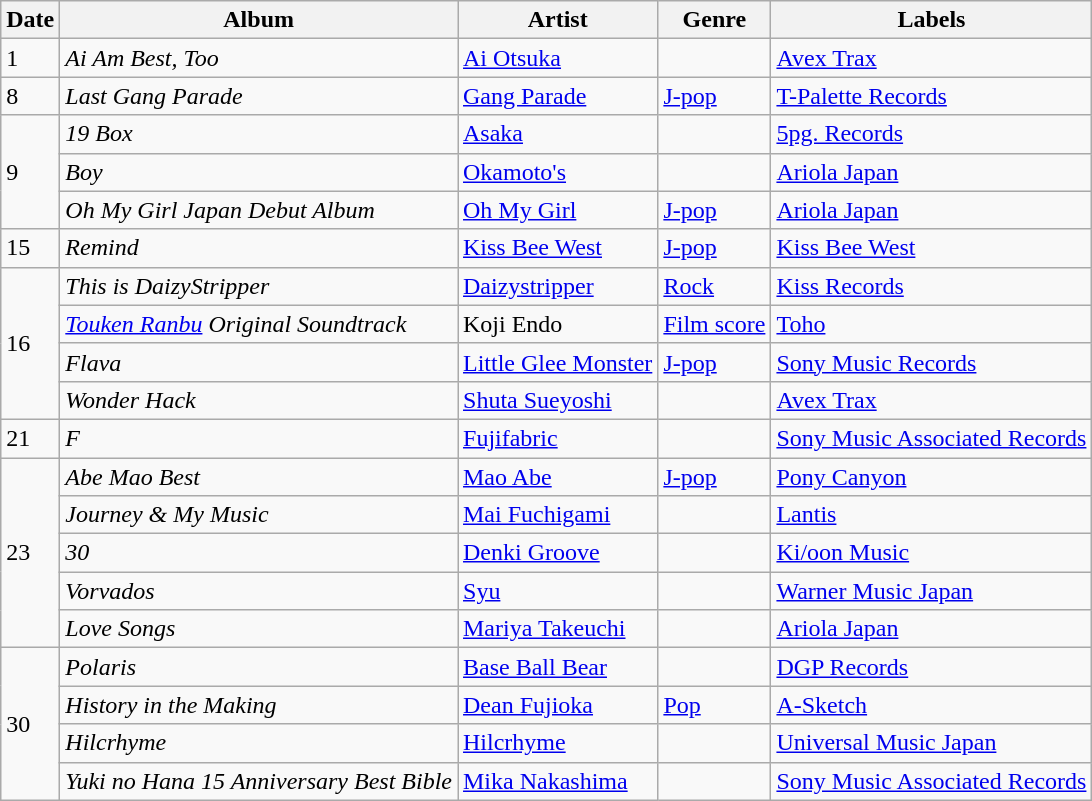<table class="wikitable">
<tr>
<th>Date</th>
<th>Album</th>
<th>Artist</th>
<th>Genre</th>
<th>Labels<br></th>
</tr>
<tr>
<td>1</td>
<td><em>Ai Am Best, Too</em></td>
<td><a href='#'>Ai Otsuka</a></td>
<td></td>
<td><a href='#'>Avex Trax</a></td>
</tr>
<tr>
<td>8</td>
<td><em>Last Gang Parade</em></td>
<td><a href='#'>Gang Parade</a></td>
<td><a href='#'>J-pop</a></td>
<td><a href='#'>T-Palette Records</a></td>
</tr>
<tr>
<td rowspan="3">9</td>
<td><em>19 Box</em></td>
<td><a href='#'>Asaka</a></td>
<td></td>
<td><a href='#'>5pg. Records</a></td>
</tr>
<tr>
<td><em>Boy</em></td>
<td><a href='#'>Okamoto's</a></td>
<td></td>
<td><a href='#'>Ariola Japan</a></td>
</tr>
<tr>
<td><em>Oh My Girl Japan Debut Album</em></td>
<td><a href='#'>Oh My Girl</a></td>
<td><a href='#'>J-pop</a></td>
<td><a href='#'>Ariola Japan</a></td>
</tr>
<tr>
<td>15</td>
<td><em>Remind</em></td>
<td><a href='#'>Kiss Bee West</a></td>
<td><a href='#'>J-pop</a></td>
<td><a href='#'>Kiss Bee West</a></td>
</tr>
<tr>
<td rowspan="4">16</td>
<td><em>This is DaizyStripper</em></td>
<td><a href='#'>Daizystripper</a></td>
<td><a href='#'>Rock</a></td>
<td><a href='#'>Kiss Records</a></td>
</tr>
<tr>
<td><em><a href='#'>Touken Ranbu</a> Original Soundtrack</em></td>
<td>Koji Endo</td>
<td><a href='#'>Film score</a></td>
<td><a href='#'>Toho</a></td>
</tr>
<tr>
<td><em>Flava</em></td>
<td><a href='#'>Little Glee Monster</a></td>
<td><a href='#'>J-pop</a></td>
<td><a href='#'>Sony Music Records</a></td>
</tr>
<tr>
<td><em>Wonder Hack</em></td>
<td><a href='#'>Shuta Sueyoshi</a></td>
<td></td>
<td><a href='#'>Avex Trax</a></td>
</tr>
<tr>
<td>21</td>
<td><em>F</em></td>
<td><a href='#'>Fujifabric</a></td>
<td></td>
<td><a href='#'>Sony Music Associated Records</a></td>
</tr>
<tr>
<td rowspan="5">23</td>
<td><em>Abe Mao Best</em></td>
<td><a href='#'>Mao Abe</a></td>
<td><a href='#'>J-pop</a></td>
<td><a href='#'>Pony Canyon</a></td>
</tr>
<tr>
<td><em>Journey & My Music</em></td>
<td><a href='#'>Mai Fuchigami</a></td>
<td></td>
<td><a href='#'>Lantis</a></td>
</tr>
<tr>
<td><em>30</em></td>
<td><a href='#'>Denki Groove</a></td>
<td></td>
<td><a href='#'>Ki/oon Music</a></td>
</tr>
<tr>
<td><em>Vorvados</em></td>
<td><a href='#'>Syu</a></td>
<td></td>
<td><a href='#'>Warner Music Japan</a></td>
</tr>
<tr>
<td><em>Love Songs</em></td>
<td><a href='#'>Mariya Takeuchi</a></td>
<td></td>
<td><a href='#'>Ariola Japan</a></td>
</tr>
<tr>
<td rowspan="4">30</td>
<td><em>Polaris</em></td>
<td><a href='#'>Base Ball Bear</a></td>
<td></td>
<td><a href='#'>DGP Records</a></td>
</tr>
<tr>
<td><em>History in the Making</em></td>
<td><a href='#'>Dean Fujioka</a></td>
<td><a href='#'>Pop</a></td>
<td><a href='#'>A-Sketch</a></td>
</tr>
<tr>
<td><em>Hilcrhyme</em></td>
<td><a href='#'>Hilcrhyme</a></td>
<td></td>
<td><a href='#'>Universal Music Japan</a></td>
</tr>
<tr>
<td><em>Yuki no Hana 15 Anniversary Best Bible</em></td>
<td><a href='#'>Mika Nakashima</a></td>
<td></td>
<td><a href='#'>Sony Music Associated Records</a></td>
</tr>
</table>
